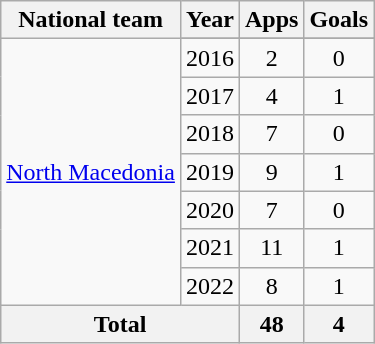<table class="wikitable" style="text-align: center;">
<tr>
<th>National team</th>
<th>Year</th>
<th>Apps</th>
<th>Goals</th>
</tr>
<tr>
<td rowspan="8"><a href='#'>North Macedonia</a></td>
</tr>
<tr>
<td>2016</td>
<td>2</td>
<td>0</td>
</tr>
<tr>
<td>2017</td>
<td>4</td>
<td>1</td>
</tr>
<tr>
<td>2018</td>
<td>7</td>
<td>0</td>
</tr>
<tr>
<td>2019</td>
<td>9</td>
<td>1</td>
</tr>
<tr>
<td>2020</td>
<td>7</td>
<td>0</td>
</tr>
<tr>
<td>2021</td>
<td>11</td>
<td>1</td>
</tr>
<tr>
<td>2022</td>
<td>8</td>
<td>1</td>
</tr>
<tr>
<th colspan=2>Total</th>
<th>48</th>
<th>4</th>
</tr>
</table>
